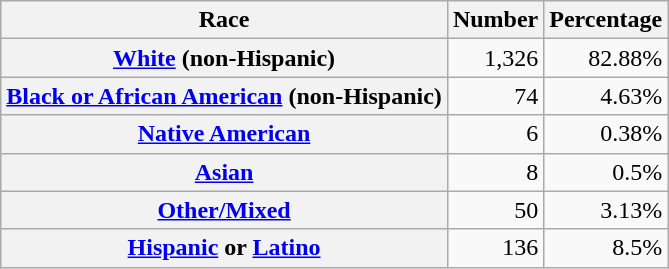<table class="wikitable" style="text-align:right">
<tr>
<th scope="col">Race</th>
<th scope="col">Number</th>
<th scope="col">Percentage</th>
</tr>
<tr>
<th scope="row"><a href='#'>White</a> (non-Hispanic)</th>
<td>1,326</td>
<td>82.88%</td>
</tr>
<tr>
<th scope="row"><a href='#'>Black or African American</a> (non-Hispanic)</th>
<td>74</td>
<td>4.63%</td>
</tr>
<tr>
<th scope="row"><a href='#'>Native American</a></th>
<td>6</td>
<td>0.38%</td>
</tr>
<tr>
<th scope="row"><a href='#'>Asian</a></th>
<td>8</td>
<td>0.5%</td>
</tr>
<tr>
<th scope="row"><a href='#'>Other/Mixed</a></th>
<td>50</td>
<td>3.13%</td>
</tr>
<tr>
<th scope="row"><a href='#'>Hispanic</a> or <a href='#'>Latino</a></th>
<td>136</td>
<td>8.5%</td>
</tr>
</table>
